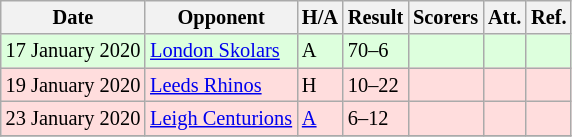<table class="wikitable" style="font-size:85%;">
<tr>
<th>Date</th>
<th>Opponent</th>
<th>H/A</th>
<th>Result</th>
<th>Scorers</th>
<th>Att.</th>
<th>Ref.</th>
</tr>
<tr style="background:#ddffdd;">
<td>17 January 2020</td>
<td> <a href='#'>London Skolars</a></td>
<td>A</td>
<td>70–6</td>
<td></td>
<td></td>
<td></td>
</tr>
<tr style="background:#ffdddd;">
<td>19 January 2020</td>
<td> <a href='#'>Leeds Rhinos</a></td>
<td>H</td>
<td>10–22</td>
<td></td>
<td></td>
<td></td>
</tr>
<tr style="background:#ffdddd;">
<td>23 January 2020</td>
<td> <a href='#'>Leigh Centurions</a></td>
<td><a href='#'>A</a></td>
<td>6–12</td>
<td></td>
<td></td>
<td></td>
</tr>
<tr>
</tr>
</table>
